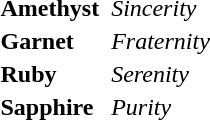<table>
<tr>
<th><strong>Amethyst</strong></th>
<th></th>
<td><em>Sincerity</em></td>
</tr>
<tr>
<td><strong>Garnet</strong></td>
<td></td>
<td><em>Fraternity</em></td>
</tr>
<tr>
<td><strong>Ruby</strong></td>
<td></td>
<td><em>Serenity</em></td>
</tr>
<tr>
<td><strong>Sapphire</strong></td>
<td></td>
<td><em>Purity</em></td>
</tr>
</table>
